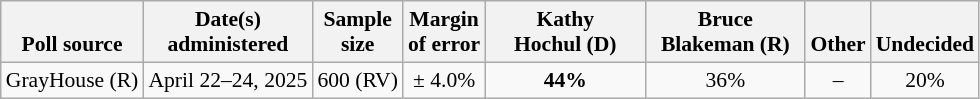<table class="wikitable" style="font-size:90%;text-align:center;">
<tr valign=bottom>
<th>Poll source</th>
<th>Date(s)<br>administered</th>
<th>Sample<br>size</th>
<th>Margin<br>of error</th>
<th style="width:100px;">Kathy<br>Hochul (D)</th>
<th style="width:100px;">Bruce<br>Blakeman (R)</th>
<th>Other</th>
<th>Undecided</th>
</tr>
<tr>
<td style="text-align:left;">GrayHouse (R)</td>
<td>April 22–24, 2025</td>
<td>600 (RV)</td>
<td>± 4.0%</td>
<td><strong>44%</strong></td>
<td>36%</td>
<td>–</td>
<td>20%</td>
</tr>
</table>
